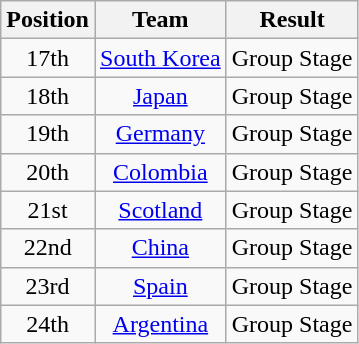<table class="wikitable" style="text-align: center;">
<tr>
<th>Position</th>
<th>Team</th>
<th>Result</th>
</tr>
<tr>
<td>17th</td>
<td> <a href='#'>South Korea</a></td>
<td>Group Stage</td>
</tr>
<tr>
<td>18th</td>
<td> <a href='#'>Japan</a></td>
<td>Group Stage</td>
</tr>
<tr>
<td>19th</td>
<td> <a href='#'>Germany</a></td>
<td>Group Stage</td>
</tr>
<tr>
<td>20th</td>
<td> <a href='#'>Colombia</a></td>
<td>Group Stage</td>
</tr>
<tr>
<td>21st</td>
<td> <a href='#'>Scotland</a></td>
<td>Group Stage</td>
</tr>
<tr>
<td>22nd</td>
<td> <a href='#'>China</a></td>
<td>Group Stage</td>
</tr>
<tr>
<td>23rd</td>
<td> <a href='#'>Spain</a></td>
<td>Group Stage</td>
</tr>
<tr>
<td>24th</td>
<td> <a href='#'>Argentina</a></td>
<td>Group Stage</td>
</tr>
</table>
